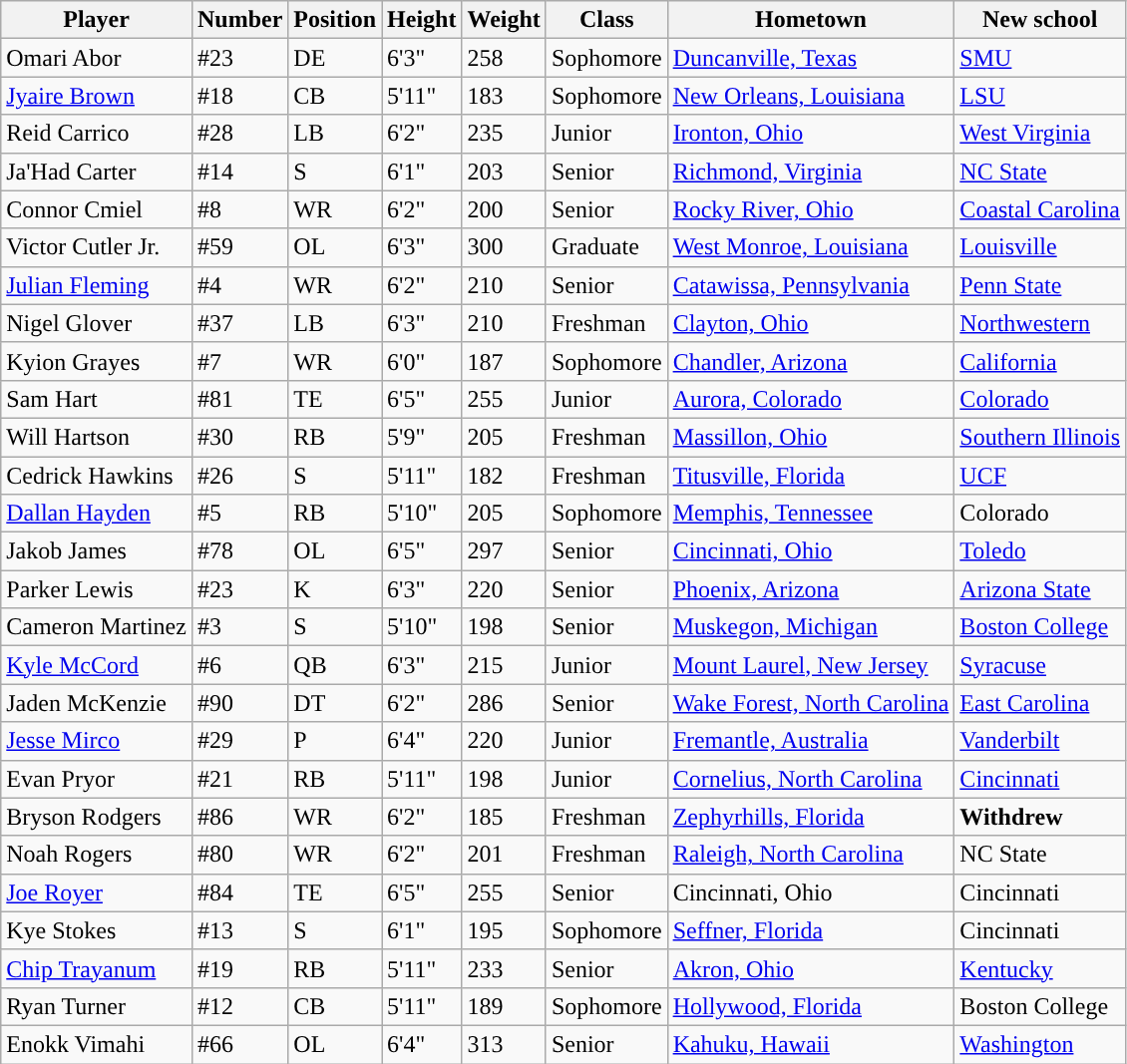<table class="wikitable sortable">
<tr>
<th style="text-align:center;">Player</th>
<th style="text-align:center;">Number</th>
<th style="text-align:center;">Position</th>
<th style="text-align:center;">Height</th>
<th style="text-align:center;">Weight</th>
<th style="text-align:center;">Class</th>
<th style="text-align:center;">Hometown</th>
<th style="text-align:center;">New school</th>
</tr>
<tr>
<td>Omari Abor</td>
<td>#23</td>
<td>DE</td>
<td>6'3"</td>
<td>258</td>
<td>Sophomore</td>
<td><a href='#'>Duncanville, Texas</a></td>
<td><a href='#'>SMU</a></td>
</tr>
<tr>
<td><a href='#'>Jyaire Brown</a></td>
<td>#18</td>
<td>CB</td>
<td>5'11"</td>
<td>183</td>
<td>Sophomore</td>
<td><a href='#'>New Orleans, Louisiana</a></td>
<td><a href='#'>LSU</a></td>
</tr>
<tr>
<td>Reid Carrico</td>
<td>#28</td>
<td>LB</td>
<td>6'2"</td>
<td>235</td>
<td>Junior</td>
<td><a href='#'>Ironton, Ohio</a></td>
<td><a href='#'>West Virginia</a></td>
</tr>
<tr>
<td>Ja'Had Carter</td>
<td>#14</td>
<td>S</td>
<td>6'1"</td>
<td>203</td>
<td>Senior</td>
<td><a href='#'>Richmond, Virginia</a></td>
<td><a href='#'>NC State</a></td>
</tr>
<tr>
<td>Connor Cmiel</td>
<td>#8</td>
<td>WR</td>
<td>6'2"</td>
<td>200</td>
<td>Senior</td>
<td><a href='#'>Rocky River, Ohio</a></td>
<td><a href='#'>Coastal Carolina</a></td>
</tr>
<tr>
<td>Victor Cutler Jr.</td>
<td>#59</td>
<td>OL</td>
<td>6'3"</td>
<td>300</td>
<td>Graduate</td>
<td><a href='#'>West Monroe, Louisiana</a></td>
<td><a href='#'>Louisville</a></td>
</tr>
<tr>
<td><a href='#'>Julian Fleming</a></td>
<td>#4</td>
<td>WR</td>
<td>6'2"</td>
<td>210</td>
<td>Senior</td>
<td><a href='#'>Catawissa, Pennsylvania</a></td>
<td><a href='#'>Penn State</a></td>
</tr>
<tr>
<td>Nigel Glover</td>
<td>#37</td>
<td>LB</td>
<td>6'3"</td>
<td>210</td>
<td>Freshman</td>
<td><a href='#'>Clayton, Ohio</a></td>
<td><a href='#'>Northwestern</a></td>
</tr>
<tr>
<td>Kyion Grayes</td>
<td>#7</td>
<td>WR</td>
<td>6'0"</td>
<td>187</td>
<td>Sophomore</td>
<td><a href='#'>Chandler, Arizona</a></td>
<td><a href='#'>California</a></td>
</tr>
<tr>
<td>Sam Hart</td>
<td>#81</td>
<td>TE</td>
<td>6'5"</td>
<td>255</td>
<td>Junior</td>
<td><a href='#'>Aurora, Colorado</a></td>
<td><a href='#'>Colorado</a></td>
</tr>
<tr>
<td>Will Hartson</td>
<td>#30</td>
<td>RB</td>
<td>5'9"</td>
<td>205</td>
<td>Freshman</td>
<td><a href='#'>Massillon, Ohio</a></td>
<td><a href='#'>Southern Illinois</a></td>
</tr>
<tr>
<td>Cedrick Hawkins</td>
<td>#26</td>
<td>S</td>
<td>5'11"</td>
<td>182</td>
<td>Freshman</td>
<td><a href='#'>Titusville, Florida</a></td>
<td><a href='#'>UCF</a></td>
</tr>
<tr>
<td><a href='#'>Dallan Hayden</a></td>
<td>#5</td>
<td>RB</td>
<td>5'10"</td>
<td>205</td>
<td>Sophomore</td>
<td><a href='#'>Memphis, Tennessee</a></td>
<td>Colorado</td>
</tr>
<tr>
<td>Jakob James</td>
<td>#78</td>
<td>OL</td>
<td>6'5"</td>
<td>297</td>
<td>Senior</td>
<td><a href='#'>Cincinnati, Ohio</a></td>
<td><a href='#'>Toledo</a></td>
</tr>
<tr>
<td>Parker Lewis</td>
<td>#23</td>
<td>K</td>
<td>6'3"</td>
<td>220</td>
<td>Senior</td>
<td><a href='#'>Phoenix, Arizona</a></td>
<td><a href='#'>Arizona State</a></td>
</tr>
<tr>
<td>Cameron Martinez</td>
<td>#3</td>
<td>S</td>
<td>5'10"</td>
<td>198</td>
<td>Senior</td>
<td><a href='#'>Muskegon, Michigan</a></td>
<td><a href='#'>Boston College</a></td>
</tr>
<tr>
<td><a href='#'>Kyle McCord</a></td>
<td>#6</td>
<td>QB</td>
<td>6'3"</td>
<td>215</td>
<td>Junior</td>
<td><a href='#'>Mount Laurel, New Jersey</a></td>
<td><a href='#'>Syracuse</a></td>
</tr>
<tr>
<td>Jaden McKenzie</td>
<td>#90</td>
<td>DT</td>
<td>6'2"</td>
<td>286</td>
<td>Senior</td>
<td><a href='#'>Wake Forest, North Carolina</a></td>
<td><a href='#'>East Carolina</a></td>
</tr>
<tr>
<td><a href='#'>Jesse Mirco</a></td>
<td>#29</td>
<td>P</td>
<td>6'4"</td>
<td>220</td>
<td>Junior</td>
<td><a href='#'>Fremantle, Australia</a></td>
<td><a href='#'>Vanderbilt</a></td>
</tr>
<tr>
<td>Evan Pryor</td>
<td>#21</td>
<td>RB</td>
<td>5'11"</td>
<td>198</td>
<td>Junior</td>
<td><a href='#'>Cornelius, North Carolina</a></td>
<td><a href='#'>Cincinnati</a></td>
</tr>
<tr>
<td>Bryson Rodgers</td>
<td>#86</td>
<td>WR</td>
<td>6'2"</td>
<td>185</td>
<td>Freshman</td>
<td><a href='#'>Zephyrhills, Florida</a></td>
<td><strong>Withdrew</strong></td>
</tr>
<tr>
<td>Noah Rogers</td>
<td>#80</td>
<td>WR</td>
<td>6'2"</td>
<td>201</td>
<td>Freshman</td>
<td><a href='#'>Raleigh, North Carolina</a></td>
<td>NC State</td>
</tr>
<tr>
<td><a href='#'>Joe Royer</a></td>
<td>#84</td>
<td>TE</td>
<td>6'5"</td>
<td>255</td>
<td>Senior</td>
<td>Cincinnati, Ohio</td>
<td>Cincinnati</td>
</tr>
<tr>
<td>Kye Stokes</td>
<td>#13</td>
<td>S</td>
<td>6'1"</td>
<td>195</td>
<td>Sophomore</td>
<td><a href='#'>Seffner, Florida</a></td>
<td>Cincinnati</td>
</tr>
<tr>
<td><a href='#'>Chip Trayanum</a></td>
<td>#19</td>
<td>RB</td>
<td>5'11"</td>
<td>233</td>
<td>Senior</td>
<td><a href='#'>Akron, Ohio</a></td>
<td><a href='#'>Kentucky</a></td>
</tr>
<tr>
<td>Ryan Turner</td>
<td>#12</td>
<td>CB</td>
<td>5'11"</td>
<td>189</td>
<td>Sophomore</td>
<td><a href='#'>Hollywood, Florida</a></td>
<td>Boston College</td>
</tr>
<tr>
<td>Enokk Vimahi</td>
<td>#66</td>
<td>OL</td>
<td>6'4"</td>
<td>313</td>
<td>Senior</td>
<td><a href='#'>Kahuku, Hawaii</a></td>
<td><a href='#'>Washington</a></td>
</tr>
</table>
